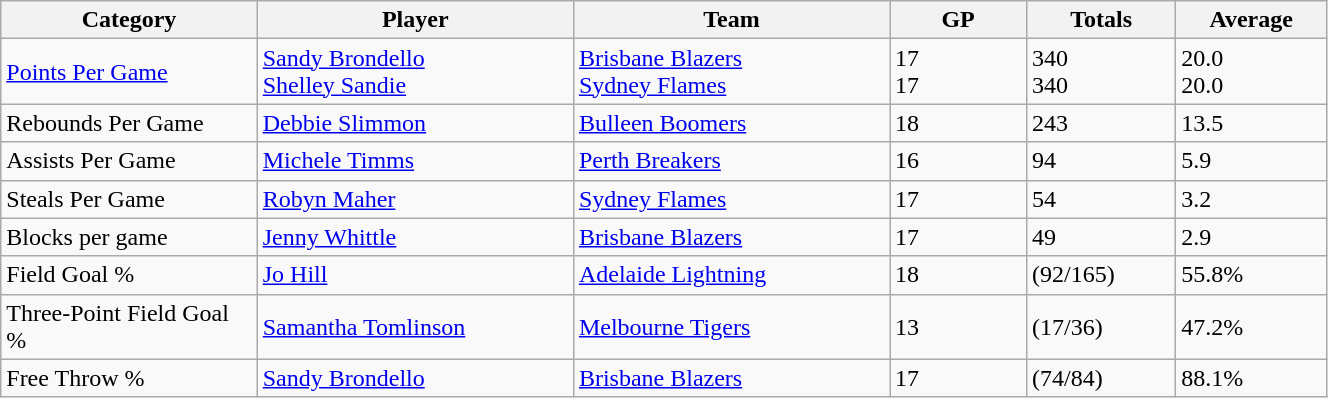<table class="wikitable" style="width: 70%">
<tr>
<th width=100>Category</th>
<th width=125>Player</th>
<th width=125>Team</th>
<th width=50>GP</th>
<th width=50>Totals</th>
<th width=50>Average</th>
</tr>
<tr>
<td><a href='#'>Points Per Game</a></td>
<td><a href='#'>Sandy Brondello</a><br><a href='#'>Shelley Sandie</a></td>
<td><a href='#'>Brisbane Blazers</a><br><a href='#'>Sydney Flames</a></td>
<td>17<br>17</td>
<td>340<br>340</td>
<td>20.0<br>20.0</td>
</tr>
<tr>
<td>Rebounds Per Game</td>
<td><a href='#'>Debbie Slimmon</a></td>
<td><a href='#'>Bulleen Boomers</a></td>
<td>18</td>
<td>243</td>
<td>13.5</td>
</tr>
<tr>
<td>Assists Per Game</td>
<td><a href='#'>Michele Timms</a></td>
<td><a href='#'>Perth Breakers</a></td>
<td>16</td>
<td>94</td>
<td>5.9</td>
</tr>
<tr>
<td>Steals Per Game</td>
<td><a href='#'>Robyn Maher</a></td>
<td><a href='#'>Sydney Flames</a></td>
<td>17</td>
<td>54</td>
<td>3.2</td>
</tr>
<tr>
<td>Blocks per game</td>
<td><a href='#'>Jenny Whittle</a></td>
<td><a href='#'>Brisbane Blazers</a></td>
<td>17</td>
<td>49</td>
<td>2.9</td>
</tr>
<tr>
<td>Field Goal %</td>
<td><a href='#'>Jo Hill</a></td>
<td><a href='#'>Adelaide Lightning</a></td>
<td>18</td>
<td>(92/165)</td>
<td>55.8%</td>
</tr>
<tr>
<td>Three-Point Field Goal %</td>
<td><a href='#'>Samantha Tomlinson</a></td>
<td><a href='#'>Melbourne Tigers</a></td>
<td>13</td>
<td>(17/36)</td>
<td>47.2%</td>
</tr>
<tr>
<td>Free Throw %</td>
<td><a href='#'>Sandy Brondello</a></td>
<td><a href='#'>Brisbane Blazers</a></td>
<td>17</td>
<td>(74/84)</td>
<td>88.1%</td>
</tr>
</table>
